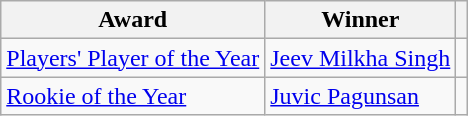<table class="wikitable">
<tr>
<th>Award</th>
<th>Winner</th>
<th></th>
</tr>
<tr>
<td><a href='#'>Players' Player of the Year</a></td>
<td> <a href='#'>Jeev Milkha Singh</a></td>
<td></td>
</tr>
<tr>
<td><a href='#'>Rookie of the Year</a></td>
<td> <a href='#'>Juvic Pagunsan</a></td>
<td></td>
</tr>
</table>
